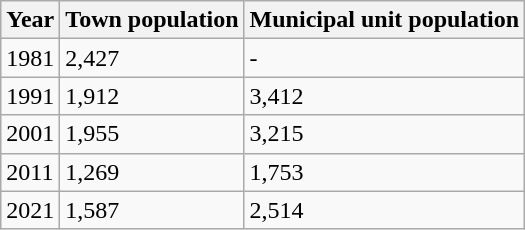<table class=wikitable>
<tr>
<th>Year</th>
<th>Town population</th>
<th>Municipal unit population</th>
</tr>
<tr>
<td>1981</td>
<td>2,427</td>
<td>-</td>
</tr>
<tr>
<td>1991</td>
<td>1,912</td>
<td>3,412</td>
</tr>
<tr>
<td>2001</td>
<td>1,955</td>
<td>3,215</td>
</tr>
<tr>
<td>2011</td>
<td>1,269</td>
<td>1,753</td>
</tr>
<tr>
<td>2021</td>
<td>1,587</td>
<td>2,514</td>
</tr>
</table>
